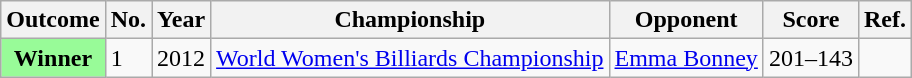<table class="wikitable">
<tr>
<th>Outcome</th>
<th>No.</th>
<th>Year</th>
<th>Championship</th>
<th>Opponent</th>
<th>Score</th>
<th>Ref.</th>
</tr>
<tr>
<th scope="row" style="background:#98FB98">Winner</th>
<td>1</td>
<td>2012</td>
<td><a href='#'>World Women's Billiards Championship</a></td>
<td><a href='#'>Emma Bonney</a></td>
<td>201–143</td>
<td></td>
</tr>
</table>
